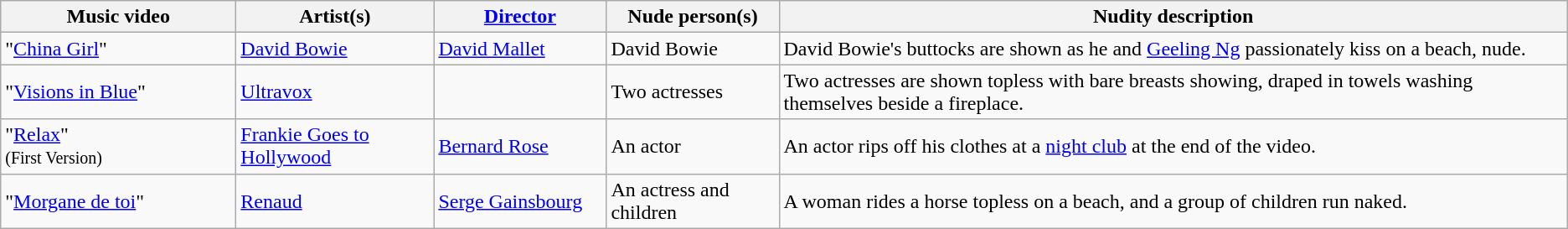<table class="wikitable">
<tr ">
<th style="width:180px;">Music video</th>
<th style="width:150px;">Artist(s)</th>
<th style="width:130px;"><a href='#'>Director</a></th>
<th style="width:130px;">Nude person(s)</th>
<th style=white-space:nowrap>Nudity description</th>
</tr>
<tr>
<td>"<a href='#'>China Girl</a>"</td>
<td><a href='#'>David Bowie</a></td>
<td><a href='#'>David Mallet</a></td>
<td>David Bowie</td>
<td>David Bowie's buttocks are shown as he and <a href='#'>Geeling Ng</a> passionately kiss on a beach, nude.</td>
</tr>
<tr>
<td>"<a href='#'>Visions in Blue</a>"</td>
<td><a href='#'>Ultravox</a></td>
<td></td>
<td>Two actresses</td>
<td>Two actresses are shown topless with bare breasts showing, draped in towels washing themselves beside a fireplace.</td>
</tr>
<tr>
<td>"<a href='#'>Relax</a>" <br><small>(First Version)</small></td>
<td><a href='#'>Frankie Goes to Hollywood</a></td>
<td><a href='#'>Bernard Rose</a></td>
<td>An actor</td>
<td>An actor rips off his clothes at a <a href='#'>night club</a> at the end of the video.</td>
</tr>
<tr>
<td>"<a href='#'>Morgane de toi</a>" <br><small></small></td>
<td><a href='#'>Renaud</a></td>
<td><a href='#'>Serge Gainsbourg</a></td>
<td>An actress and children</td>
<td>A woman rides a horse topless on a beach, and a group of children run naked.</td>
</tr>
</table>
